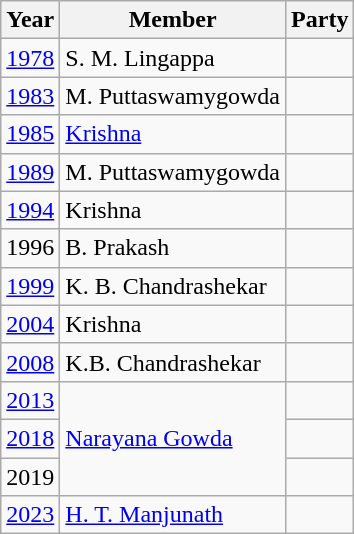<table class="wikitable sortable">
<tr>
<th>Year</th>
<th>Member</th>
<th colspan="2">Party</th>
</tr>
<tr>
<td><a href='#'>1978</a></td>
<td>S. M. Lingappa</td>
<td></td>
</tr>
<tr>
<td><a href='#'>1983</a></td>
<td>M. Puttaswamygowda</td>
<td></td>
</tr>
<tr>
<td><a href='#'>1985</a></td>
<td><a href='#'>Krishna</a></td>
<td></td>
</tr>
<tr>
<td><a href='#'>1989</a></td>
<td>M. Puttaswamygowda</td>
<td></td>
</tr>
<tr>
<td><a href='#'>1994</a></td>
<td>Krishna</td>
<td></td>
</tr>
<tr>
<td>1996</td>
<td>B. Prakash</td>
<td></td>
</tr>
<tr>
<td><a href='#'>1999</a></td>
<td>K. B. Chandrashekar</td>
<td></td>
</tr>
<tr>
<td><a href='#'>2004</a></td>
<td>Krishna</td>
<td></td>
</tr>
<tr>
<td><a href='#'>2008</a></td>
<td>K.B. Chandrashekar</td>
<td></td>
</tr>
<tr>
<td><a href='#'>2013</a></td>
<td rowspan="3"><a href='#'>Narayana Gowda</a></td>
<td></td>
</tr>
<tr>
<td><a href='#'>2018</a></td>
</tr>
<tr>
<td>2019</td>
<td></td>
</tr>
<tr>
<td><a href='#'>2023</a></td>
<td><a href='#'>H. T. Manjunath</a></td>
<td></td>
</tr>
</table>
